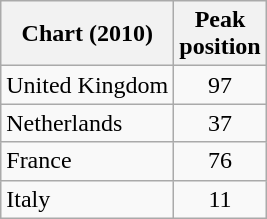<table class="wikitable">
<tr>
<th align="left">Chart (2010)</th>
<th align="left">Peak<br>position</th>
</tr>
<tr>
<td align="left">United Kingdom</td>
<td style="text-align:center;">97</td>
</tr>
<tr>
<td align="left">Netherlands</td>
<td style="text-align:center;">37</td>
</tr>
<tr>
<td align="left">France</td>
<td style="text-align:center;">76</td>
</tr>
<tr>
<td align="left">Italy</td>
<td style="text-align:center;">11</td>
</tr>
</table>
